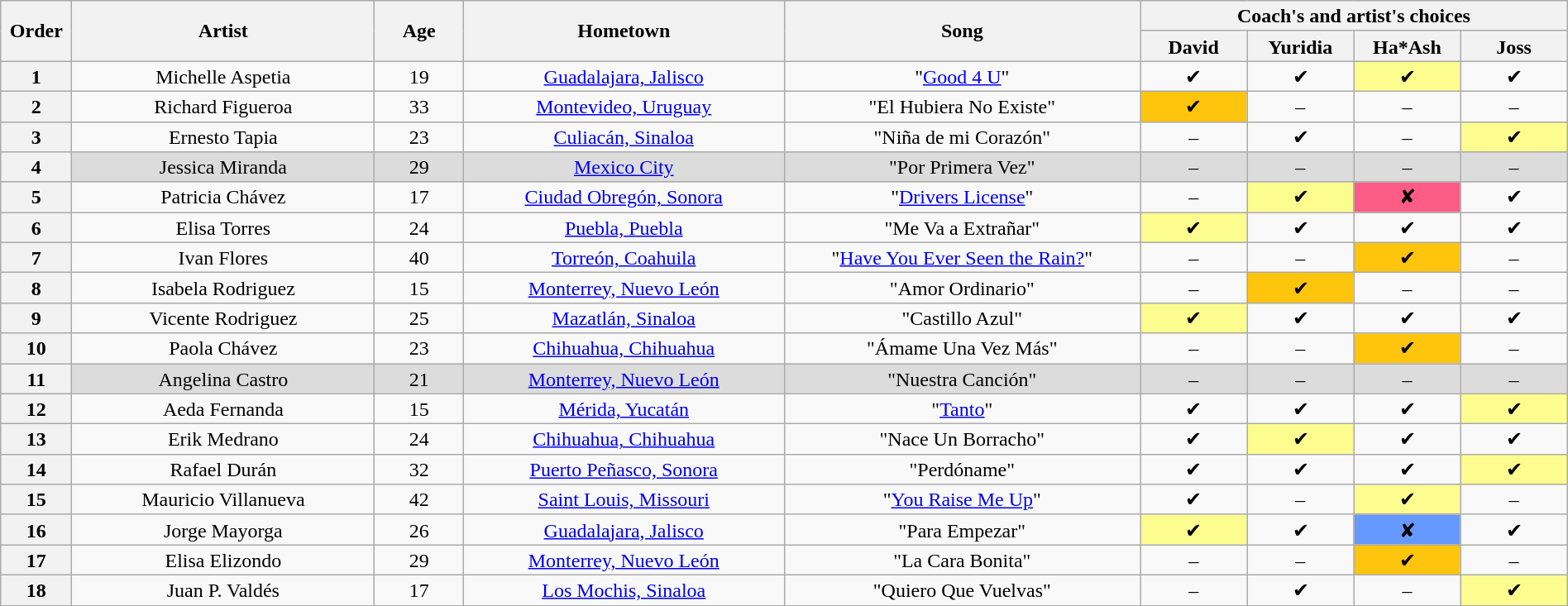<table class="wikitable" style="text-align:center; line-height:17px; width:100%">
<tr>
<th scope="col" rowspan="2" style="width:04%">Order</th>
<th scope="col" rowspan="2" style="width:17%">Artist</th>
<th scope="col" rowspan="2" style="width:05%">Age</th>
<th scope="col" rowspan="2" style="width:18%">Hometown</th>
<th scope="col" rowspan="2" style="width:20%">Song</th>
<th scope="col" colspan="4" style="width:24%">Coach's and artist's choices</th>
</tr>
<tr>
<th style="width:06%">David</th>
<th style="width:06%">Yuridia</th>
<th style="width:06%">Ha*Ash</th>
<th style="width:06%">Joss</th>
</tr>
<tr>
<th>1</th>
<td>Michelle Aspetia</td>
<td>19</td>
<td><a href='#'>Guadalajara, Jalisco</a></td>
<td>"<a href='#'>Good 4 U</a>"</td>
<td>✔</td>
<td>✔</td>
<td style="background:#fdfc8f">✔</td>
<td>✔</td>
</tr>
<tr>
<th>2</th>
<td>Richard Figueroa</td>
<td>33</td>
<td><a href='#'>Montevideo, Uruguay</a></td>
<td>"El Hubiera No Existe"</td>
<td style="background:#ffc40c">✔</td>
<td>–</td>
<td>–</td>
<td>–</td>
</tr>
<tr>
<th>3</th>
<td>Ernesto Tapia</td>
<td>23</td>
<td><a href='#'>Culiacán, Sinaloa</a></td>
<td>"Niña de mi Corazón"</td>
<td>–</td>
<td>✔</td>
<td>–</td>
<td style="background:#fdfc8f">✔</td>
</tr>
<tr style="background:#dcdcdc">
<th>4</th>
<td>Jessica Miranda</td>
<td>29</td>
<td><a href='#'>Mexico City</a></td>
<td>"Por Primera Vez"</td>
<td>–</td>
<td>–</td>
<td>–</td>
<td>–</td>
</tr>
<tr>
<th>5</th>
<td>Patricia Chávez</td>
<td>17</td>
<td><a href='#'>Ciudad Obregón, Sonora</a></td>
<td>"<a href='#'>Drivers License</a>"</td>
<td>–</td>
<td style="background:#fdfc8f">✔</td>
<td style="background:#FC5C86">✘</td>
<td>✔</td>
</tr>
<tr>
<th>6</th>
<td>Elisa Torres</td>
<td>24</td>
<td><a href='#'>Puebla, Puebla</a></td>
<td>"Me Va a Extrañar"</td>
<td style="background:#fdfc8f">✔</td>
<td>✔</td>
<td>✔</td>
<td>✔</td>
</tr>
<tr>
<th>7</th>
<td>Ivan Flores</td>
<td>40</td>
<td><a href='#'>Torreón, Coahuila</a></td>
<td>"<a href='#'>Have You Ever Seen the Rain?</a>"</td>
<td>–</td>
<td>–</td>
<td style="background:#ffc40c">✔</td>
<td>–</td>
</tr>
<tr>
<th>8</th>
<td>Isabela Rodriguez</td>
<td>15</td>
<td><a href='#'>Monterrey, Nuevo León</a></td>
<td>"Amor Ordinario"</td>
<td>–</td>
<td style="background:#ffc40c">✔</td>
<td>–</td>
<td>–</td>
</tr>
<tr>
<th>9</th>
<td>Vicente Rodriguez</td>
<td>25</td>
<td><a href='#'>Mazatlán, Sinaloa</a></td>
<td>"Castillo Azul"</td>
<td style="background:#fdfc8f">✔</td>
<td>✔</td>
<td>✔</td>
<td>✔</td>
</tr>
<tr>
<th>10</th>
<td>Paola Chávez</td>
<td>23</td>
<td><a href='#'>Chihuahua, Chihuahua</a></td>
<td>"Ámame Una Vez Más"</td>
<td>–</td>
<td>–</td>
<td style="background:#ffc40c">✔</td>
<td>–</td>
</tr>
<tr style="background:#dcdcdc">
<th>11</th>
<td>Angelina Castro</td>
<td>21</td>
<td><a href='#'>Monterrey, Nuevo León</a></td>
<td>"Nuestra Canción"</td>
<td>–</td>
<td>–</td>
<td>–</td>
<td>–</td>
</tr>
<tr>
<th>12</th>
<td>Aeda Fernanda</td>
<td>15</td>
<td><a href='#'>Mérida, Yucatán</a></td>
<td>"<a href='#'>Tanto</a>"</td>
<td>✔</td>
<td>✔</td>
<td>✔</td>
<td style="background:#fdfc8f">✔</td>
</tr>
<tr>
<th>13</th>
<td>Erik Medrano</td>
<td>24</td>
<td><a href='#'>Chihuahua, Chihuahua</a></td>
<td>"Nace Un Borracho"</td>
<td>✔</td>
<td style="background:#fdfc8f">✔</td>
<td>✔</td>
<td>✔</td>
</tr>
<tr>
<th>14</th>
<td>Rafael Durán</td>
<td>32</td>
<td><a href='#'>Puerto Peñasco, Sonora</a></td>
<td>"Perdóname"</td>
<td>✔</td>
<td>✔</td>
<td>✔</td>
<td style="background:#fdfc8f">✔</td>
</tr>
<tr>
<th>15</th>
<td>Mauricio Villanueva</td>
<td>42</td>
<td><a href='#'>Saint Louis, Missouri</a></td>
<td>"<a href='#'>You Raise Me Up</a>"</td>
<td>✔</td>
<td>–</td>
<td style="background:#fdfc8f">✔</td>
<td>–</td>
</tr>
<tr>
<th>16</th>
<td>Jorge Mayorga</td>
<td>26</td>
<td><a href='#'>Guadalajara, Jalisco</a></td>
<td>"Para Empezar"</td>
<td style="background:#fdfc8f">✔</td>
<td>✔</td>
<td style="background:#6699FF">✘</td>
<td>✔</td>
</tr>
<tr>
<th>17</th>
<td>Elisa Elizondo</td>
<td>29</td>
<td><a href='#'>Monterrey, Nuevo León</a></td>
<td>"La Cara Bonita"</td>
<td>–</td>
<td>–</td>
<td style="background:#ffc40c">✔</td>
<td>–</td>
</tr>
<tr>
<th>18</th>
<td>Juan P. Valdés</td>
<td>17</td>
<td><a href='#'>Los Mochis, Sinaloa</a></td>
<td>"Quiero Que Vuelvas"</td>
<td>–</td>
<td>✔</td>
<td>–</td>
<td style="background:#fdfc8f">✔</td>
</tr>
</table>
